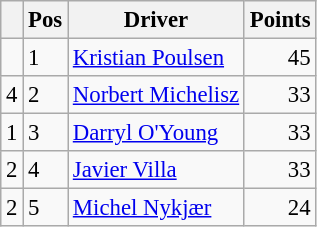<table class="wikitable" style="font-size: 95%;">
<tr>
<th></th>
<th>Pos</th>
<th>Driver</th>
<th>Points</th>
</tr>
<tr>
<td align="left"></td>
<td>1</td>
<td> <a href='#'>Kristian Poulsen</a></td>
<td align="right">45</td>
</tr>
<tr>
<td align="left"> 4</td>
<td>2</td>
<td> <a href='#'>Norbert Michelisz</a></td>
<td align="right">33</td>
</tr>
<tr>
<td align="left"> 1</td>
<td>3</td>
<td> <a href='#'>Darryl O'Young</a></td>
<td align="right">33</td>
</tr>
<tr>
<td align="left"> 2</td>
<td>4</td>
<td> <a href='#'>Javier Villa</a></td>
<td align="right">33</td>
</tr>
<tr>
<td align="left"> 2</td>
<td>5</td>
<td> <a href='#'>Michel Nykjær</a></td>
<td align="right">24</td>
</tr>
</table>
